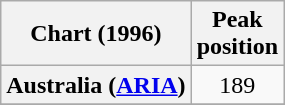<table class="wikitable plainrowheaders" style="text-align:center">
<tr>
<th>Chart (1996)</th>
<th>Peak<br>position</th>
</tr>
<tr>
<th scope="row">Australia (<a href='#'>ARIA</a>)</th>
<td>189</td>
</tr>
<tr>
</tr>
</table>
